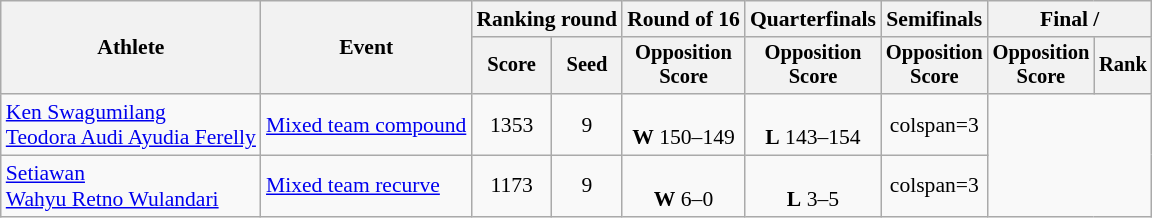<table class="wikitable" style="text-align:center; font-size:90%">
<tr>
<th rowspan=2>Athlete</th>
<th rowspan=2>Event</th>
<th colspan=2>Ranking round</th>
<th>Round of 16</th>
<th>Quarterfinals</th>
<th>Semifinals</th>
<th colspan=2>Final / </th>
</tr>
<tr style="font-size:95%">
<th>Score</th>
<th>Seed</th>
<th>Opposition<br>Score</th>
<th>Opposition<br>Score</th>
<th>Opposition<br>Score</th>
<th>Opposition<br>Score</th>
<th>Rank</th>
</tr>
<tr>
<td align=left><a href='#'>Ken Swagumilang</a><br><a href='#'>Teodora Audi Ayudia Ferelly</a></td>
<td align=left><a href='#'>Mixed team compound</a></td>
<td>1353</td>
<td>9</td>
<td><br><strong>W</strong> 150–149</td>
<td><br><strong>L</strong> 143–154</td>
<td>colspan=3 </td>
</tr>
<tr>
<td align=left><a href='#'>Setiawan</a><br><a href='#'>Wahyu Retno Wulandari</a></td>
<td align=left><a href='#'>Mixed team recurve</a></td>
<td>1173</td>
<td>9</td>
<td><br><strong>W</strong> 6–0</td>
<td><br><strong>L</strong> 3–5</td>
<td>colspan=3 </td>
</tr>
</table>
